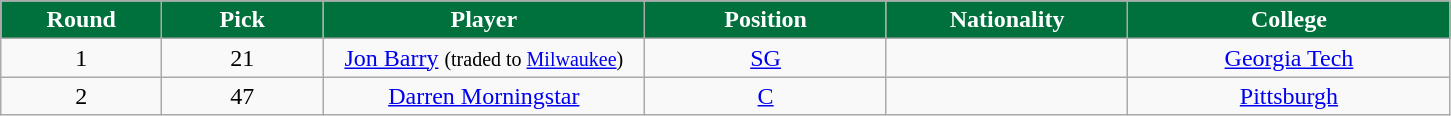<table class="wikitable sortable sortable">
<tr>
<th style="background:#00703C; color:white" width="10%">Round</th>
<th style="background:#00703C; color:white" width="10%">Pick</th>
<th style="background:#00703C; color:white" width="20%">Player</th>
<th style="background:#00703C; color:white" width="15%">Position</th>
<th style="background:#00703C; color:white" width="15%">Nationality</th>
<th style="background:#00703C; color:white" width="20%">College</th>
</tr>
<tr style="text-align: center">
<td>1</td>
<td>21</td>
<td><a href='#'>Jon Barry</a> <small>(traded to <a href='#'>Milwaukee</a>)</small></td>
<td><a href='#'>SG</a></td>
<td></td>
<td><a href='#'>Georgia Tech</a></td>
</tr>
<tr style="text-align: center">
<td>2</td>
<td>47</td>
<td><a href='#'>Darren Morningstar</a></td>
<td><a href='#'>C</a></td>
<td></td>
<td><a href='#'>Pittsburgh</a></td>
</tr>
</table>
